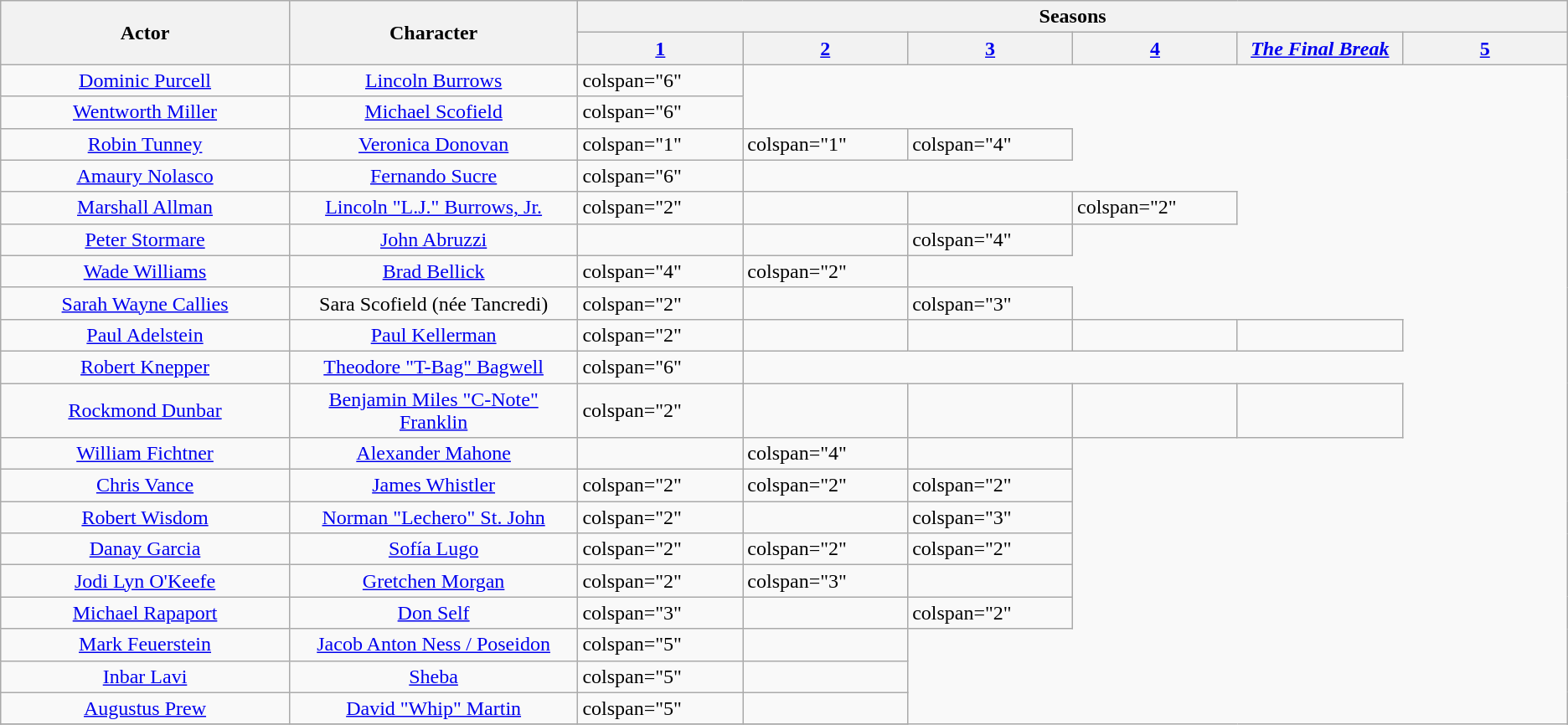<table class="wikitable plainrowheaders">
<tr>
<th scope="col" rowspan="2" style="width:14%;">Actor</th>
<th scope="col" rowspan="2" style="width:14%;">Character</th>
<th scope="col" colspan="6">Seasons</th>
</tr>
<tr>
<th scope="col" style="width:8%;"><a href='#'>1</a></th>
<th scope="col" style="width:8%;"><a href='#'>2</a></th>
<th scope="col" style="width:8%;"><a href='#'>3</a></th>
<th scope="col" style="width:8%;"><a href='#'>4</a></th>
<th scope="col" style="width:8%;"><a href='#'><em>The Final Break</em></a></th>
<th scope="col" style="width:8%;"><a href='#'>5</a></th>
</tr>
<tr>
<td style="text-align:center;"><a href='#'>Dominic Purcell</a></td>
<td style="text-align:center;"><a href='#'>Lincoln Burrows</a></td>
<td>colspan="6" </td>
</tr>
<tr>
<td style="text-align:center;"><a href='#'>Wentworth Miller</a></td>
<td style="text-align:center;"><a href='#'>Michael Scofield</a></td>
<td>colspan="6" </td>
</tr>
<tr>
<td style="text-align:center;"><a href='#'>Robin Tunney</a></td>
<td style="text-align:center;"><a href='#'>Veronica Donovan</a></td>
<td>colspan="1" </td>
<td>colspan="1" </td>
<td>colspan="4" </td>
</tr>
<tr>
<td style="text-align:center;"><a href='#'>Amaury Nolasco</a></td>
<td style="text-align:center;"><a href='#'>Fernando Sucre</a></td>
<td>colspan="6" </td>
</tr>
<tr>
<td style="text-align:center;"><a href='#'>Marshall Allman</a></td>
<td style="text-align:center;"><a href='#'>Lincoln "L.J." Burrows, Jr.</a></td>
<td>colspan="2" </td>
<td></td>
<td></td>
<td>colspan="2" </td>
</tr>
<tr>
<td style="text-align:center;"><a href='#'>Peter Stormare</a></td>
<td style="text-align:center;"><a href='#'>John Abruzzi</a></td>
<td></td>
<td></td>
<td>colspan="4" </td>
</tr>
<tr>
<td style="text-align:center;"><a href='#'>Wade Williams</a></td>
<td style="text-align:center;"><a href='#'>Brad Bellick</a></td>
<td>colspan="4" </td>
<td>colspan="2" </td>
</tr>
<tr>
<td style="text-align:center;"><a href='#'>Sarah Wayne Callies</a></td>
<td style="text-align:center;">Sara Scofield (née Tancredi)</td>
<td>colspan="2" </td>
<td></td>
<td>colspan="3" </td>
</tr>
<tr>
<td style="text-align:center;"><a href='#'>Paul Adelstein</a></td>
<td style="text-align:center;"><a href='#'>Paul Kellerman</a></td>
<td>colspan="2" </td>
<td></td>
<td></td>
<td></td>
<td></td>
</tr>
<tr>
<td style="text-align:center;"><a href='#'>Robert Knepper</a></td>
<td style="text-align:center;"><a href='#'>Theodore "T-Bag" Bagwell</a></td>
<td>colspan="6" </td>
</tr>
<tr>
<td style="text-align:center;"><a href='#'>Rockmond Dunbar</a></td>
<td style="text-align:center;"><a href='#'>Benjamin Miles "C-Note" Franklin</a></td>
<td>colspan="2" </td>
<td></td>
<td></td>
<td></td>
<td></td>
</tr>
<tr>
<td style="text-align:center;"><a href='#'>William Fichtner</a></td>
<td style="text-align:center;"><a href='#'>Alexander Mahone</a></td>
<td></td>
<td>colspan="4" </td>
<td></td>
</tr>
<tr>
<td style="text-align:center;"><a href='#'>Chris Vance</a></td>
<td style="text-align:center;"><a href='#'>James Whistler</a></td>
<td>colspan="2" </td>
<td>colspan="2" </td>
<td>colspan="2" </td>
</tr>
<tr>
<td style="text-align:center;"><a href='#'>Robert Wisdom</a></td>
<td style="text-align:center;"><a href='#'>Norman "Lechero" St. John</a></td>
<td>colspan="2" </td>
<td></td>
<td>colspan="3" </td>
</tr>
<tr>
<td style="text-align:center;"><a href='#'>Danay Garcia</a></td>
<td style="text-align:center;"><a href='#'>Sofía Lugo</a></td>
<td>colspan="2" </td>
<td>colspan="2" </td>
<td>colspan="2" </td>
</tr>
<tr>
<td style="text-align:center;"><a href='#'>Jodi Lyn O'Keefe</a></td>
<td style="text-align:center;"><a href='#'>Gretchen Morgan</a></td>
<td>colspan="2" </td>
<td>colspan="3" </td>
<td></td>
</tr>
<tr>
<td style="text-align:center;"><a href='#'>Michael Rapaport</a></td>
<td style="text-align:center;"><a href='#'>Don Self</a></td>
<td>colspan="3" </td>
<td></td>
<td>colspan="2" </td>
</tr>
<tr>
<td style="text-align:center;"><a href='#'>Mark Feuerstein</a></td>
<td style="text-align:center;"><a href='#'>Jacob Anton Ness / Poseidon</a></td>
<td>colspan="5" </td>
<td></td>
</tr>
<tr>
<td style="text-align:center;"><a href='#'>Inbar Lavi</a></td>
<td style="text-align:center;"><a href='#'>Sheba</a></td>
<td>colspan="5" </td>
<td></td>
</tr>
<tr>
<td style="text-align:center;"><a href='#'>Augustus Prew</a></td>
<td style="text-align:center;"><a href='#'>David "Whip" Martin</a></td>
<td>colspan="5" </td>
<td></td>
</tr>
<tr>
</tr>
</table>
